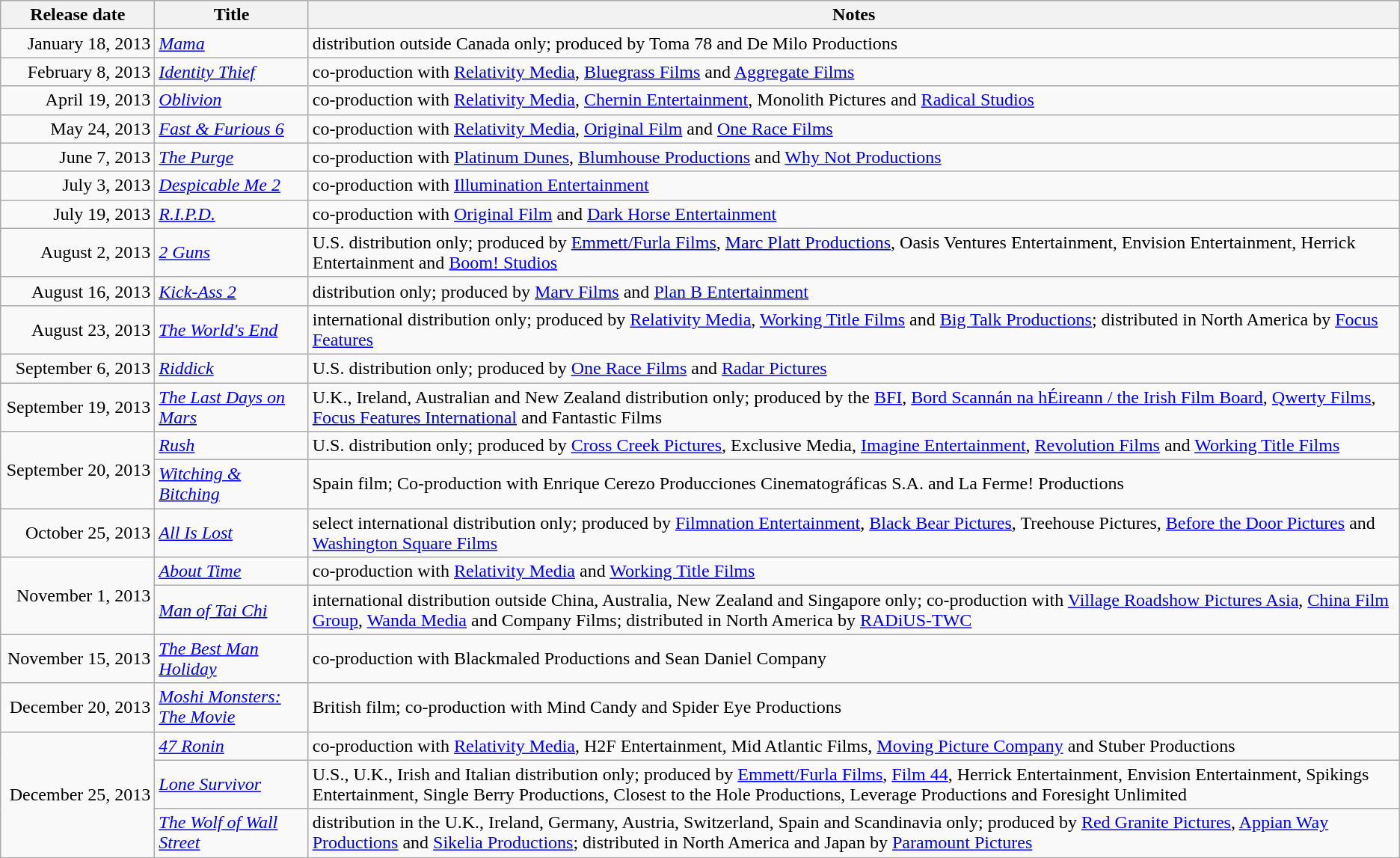<table class="wikitable sortable">
<tr>
<th scope="col" style="width:130px;">Release date</th>
<th>Title</th>
<th>Notes</th>
</tr>
<tr>
<td style="text-align:right;">January 18, 2013</td>
<td><em><a href='#'>Mama</a></em></td>
<td>distribution outside Canada only; produced by Toma 78 and De Milo Productions</td>
</tr>
<tr>
<td style="text-align:right;">February 8, 2013</td>
<td><em><a href='#'>Identity Thief</a></em></td>
<td>co-production with <a href='#'>Relativity Media</a>, <a href='#'>Bluegrass Films</a> and <a href='#'>Aggregate Films</a></td>
</tr>
<tr>
<td style="text-align:right;">April 19, 2013</td>
<td><em><a href='#'>Oblivion</a></em></td>
<td>co-production with <a href='#'>Relativity Media</a>, <a href='#'>Chernin Entertainment</a>, Monolith Pictures and <a href='#'>Radical Studios</a></td>
</tr>
<tr>
<td style="text-align:right;">May 24, 2013</td>
<td><em><a href='#'>Fast & Furious 6</a></em></td>
<td>co-production with <a href='#'>Relativity Media</a>, <a href='#'>Original Film</a> and <a href='#'>One Race Films</a></td>
</tr>
<tr>
<td style="text-align:right;">June 7, 2013</td>
<td><em><a href='#'>The Purge</a></em></td>
<td>co-production with <a href='#'>Platinum Dunes</a>, <a href='#'>Blumhouse Productions</a> and <a href='#'>Why Not Productions</a></td>
</tr>
<tr>
<td style="text-align:right;">July 3, 2013</td>
<td><em><a href='#'>Despicable Me 2</a></em></td>
<td>co-production with <a href='#'>Illumination Entertainment</a></td>
</tr>
<tr>
<td style="text-align:right;">July 19, 2013</td>
<td><em><a href='#'>R.I.P.D.</a></em></td>
<td>co-production with <a href='#'>Original Film</a> and <a href='#'>Dark Horse Entertainment</a></td>
</tr>
<tr>
<td style="text-align:right;">August 2, 2013</td>
<td><em><a href='#'>2 Guns</a></em></td>
<td>U.S. distribution only; produced by <a href='#'>Emmett/Furla Films</a>, <a href='#'>Marc Platt Productions</a>, Oasis Ventures Entertainment, Envision Entertainment, Herrick Entertainment and <a href='#'>Boom! Studios</a></td>
</tr>
<tr>
<td style="text-align:right;">August 16, 2013</td>
<td><em><a href='#'>Kick-Ass 2</a></em></td>
<td>distribution only; produced by <a href='#'>Marv Films</a> and <a href='#'>Plan B Entertainment</a></td>
</tr>
<tr>
<td style="text-align:right;">August 23, 2013</td>
<td><em><a href='#'>The World's End</a></em></td>
<td>international distribution only; produced by <a href='#'>Relativity Media</a>, <a href='#'>Working Title Films</a> and <a href='#'>Big Talk Productions</a>; distributed in North America by <a href='#'>Focus Features</a></td>
</tr>
<tr>
<td style="text-align:right;">September 6, 2013</td>
<td><em><a href='#'>Riddick</a></em></td>
<td>U.S. distribution only; produced by <a href='#'>One Race Films</a> and <a href='#'>Radar Pictures</a></td>
</tr>
<tr>
<td style="text-align:right;">September 19, 2013</td>
<td><em><a href='#'>The Last Days on Mars</a></em></td>
<td>U.K., Ireland, Australian and New Zealand distribution only; produced by the <a href='#'>BFI</a>, <a href='#'>Bord Scannán na hÉireann / the Irish Film Board</a>, <a href='#'>Qwerty Films</a>, <a href='#'> Focus Features International</a> and Fantastic Films</td>
</tr>
<tr>
<td style="text-align:right;" rowspan="2">September 20, 2013</td>
<td><em><a href='#'> Rush</a></em></td>
<td>U.S. distribution only; produced by <a href='#'>Cross Creek Pictures</a>, Exclusive Media, <a href='#'>Imagine Entertainment</a>, <a href='#'>Revolution Films</a> and <a href='#'>Working Title Films</a></td>
</tr>
<tr>
<td><em><a href='#'>Witching & Bitching</a></em></td>
<td>Spain film; Co-production with Enrique Cerezo Producciones Cinematográficas S.A. and La Ferme! Productions</td>
</tr>
<tr>
<td style="text-align:right;">October 25, 2013</td>
<td><em><a href='#'>All Is Lost</a></em></td>
<td>select international distribution only; produced by <a href='#'>Filmnation Entertainment</a>, <a href='#'>Black Bear Pictures</a>, Treehouse Pictures, <a href='#'>Before the Door Pictures</a> and <a href='#'>Washington Square Films</a></td>
</tr>
<tr>
<td style="text-align:right;" rowspan="2">November 1, 2013</td>
<td><em><a href='#'>About Time</a></em></td>
<td>co-production with <a href='#'>Relativity Media</a> and <a href='#'>Working Title Films</a></td>
</tr>
<tr>
<td><em><a href='#'>Man of Tai Chi</a></em></td>
<td>international distribution outside China, Australia, New Zealand and Singapore only; co-production with <a href='#'>Village Roadshow Pictures Asia</a>, <a href='#'>China Film Group</a>, <a href='#'>Wanda Media</a> and Company Films; distributed in North America by <a href='#'>RADiUS-TWC</a></td>
</tr>
<tr>
<td style="text-align:right;">November 15, 2013</td>
<td><em><a href='#'>The Best Man Holiday</a></em></td>
<td>co-production with Blackmaled Productions and Sean Daniel Company</td>
</tr>
<tr>
<td style="text-align:right;">December 20, 2013</td>
<td><em><a href='#'>Moshi Monsters: The Movie</a></em></td>
<td>British film; co-production with Mind Candy and Spider Eye Productions</td>
</tr>
<tr>
<td style="text-align:right;" rowspan="3">December 25, 2013</td>
<td><em><a href='#'>47 Ronin</a></em></td>
<td>co-production with <a href='#'>Relativity Media</a>, H2F Entertainment, Mid Atlantic Films, <a href='#'>Moving Picture Company</a> and Stuber Productions</td>
</tr>
<tr>
<td><em><a href='#'>Lone Survivor</a></em></td>
<td>U.S., U.K., Irish and Italian distribution only; produced by <a href='#'>Emmett/Furla Films</a>, <a href='#'>Film 44</a>, Herrick Entertainment, Envision Entertainment, Spikings Entertainment, Single Berry Productions, Closest to the Hole Productions, Leverage Productions and Foresight Unlimited</td>
</tr>
<tr>
<td><em><a href='#'>The Wolf of Wall Street</a></em></td>
<td>distribution in the U.K., Ireland, Germany, Austria, Switzerland, Spain and Scandinavia only; produced by <a href='#'>Red Granite Pictures</a>, <a href='#'>Appian Way Productions</a> and <a href='#'>Sikelia Productions</a>; distributed in North America and Japan by <a href='#'>Paramount Pictures</a></td>
</tr>
</table>
